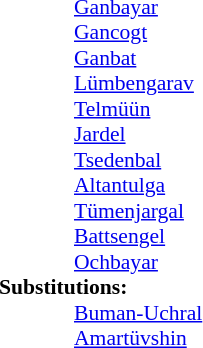<table style="font-size:90%" cellspacing="0" cellpadding="0">
<tr>
<th width=25></th>
<th width=25></th>
</tr>
<tr>
<td></td>
<td></td>
<td><a href='#'>Ganbayar</a></td>
</tr>
<tr>
<td></td>
<td></td>
<td><a href='#'>Gancogt</a></td>
<td></td>
</tr>
<tr>
<td></td>
<td></td>
<td><a href='#'>Ganbat</a></td>
<td></td>
</tr>
<tr>
<td></td>
<td></td>
<td><a href='#'>Lümbengarav</a></td>
</tr>
<tr>
<td></td>
<td></td>
<td><a href='#'>Telmüün</a></td>
<td></td>
<td></td>
</tr>
<tr>
<td></td>
<td></td>
<td><a href='#'>Jardel</a></td>
</tr>
<tr>
<td></td>
<td></td>
<td><a href='#'>Tsedenbal</a></td>
</tr>
<tr>
<td></td>
<td></td>
<td><a href='#'>Altantulga</a></td>
</tr>
<tr>
<td></td>
<td></td>
<td><a href='#'>Tümenjargal</a></td>
</tr>
<tr>
<td></td>
<td></td>
<td><a href='#'>Battsengel</a></td>
<td></td>
<td></td>
</tr>
<tr>
<td></td>
<td></td>
<td><a href='#'>Ochbayar</a></td>
<td></td>
</tr>
<tr>
<td colspan=5><strong>Substitutions:</strong></td>
</tr>
<tr>
<td></td>
<td></td>
<td><a href='#'>Buman-Uchral</a></td>
<td></td>
<td></td>
</tr>
<tr>
<td></td>
<td></td>
<td><a href='#'>Amartüvshin</a></td>
<td></td>
<td></td>
</tr>
</table>
